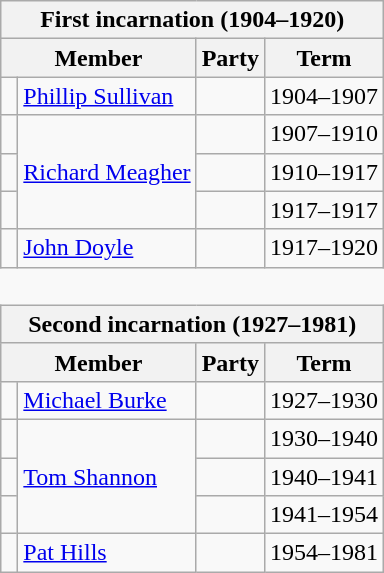<table class="wikitable" style='border-style: none none none none;'>
<tr>
<th colspan="4">First incarnation (1904–1920)</th>
</tr>
<tr>
<th colspan="2">Member</th>
<th>Party</th>
<th>Term</th>
</tr>
<tr style="background: #f9f9f9">
<td> </td>
<td><a href='#'>Phillip Sullivan</a></td>
<td></td>
<td>1904–1907</td>
</tr>
<tr style="background: #f9f9f9">
<td> </td>
<td rowspan="3"><a href='#'>Richard Meagher</a></td>
<td></td>
<td>1907–1910</td>
</tr>
<tr style="background: #f9f9f9">
<td> </td>
<td></td>
<td>1910–1917</td>
</tr>
<tr style="background: #f9f9f9">
<td> </td>
<td></td>
<td>1917–1917</td>
</tr>
<tr style="background: #f9f9f9">
<td> </td>
<td><a href='#'>John Doyle</a></td>
<td></td>
<td>1917–1920</td>
</tr>
<tr>
<td colspan="4" style='border-style: none none none none;'> </td>
</tr>
<tr>
<th colspan="4">Second incarnation (1927–1981)</th>
</tr>
<tr>
<th colspan="2">Member</th>
<th>Party</th>
<th>Term</th>
</tr>
<tr style="background: #f9f9f9">
<td> </td>
<td><a href='#'>Michael Burke</a></td>
<td></td>
<td>1927–1930</td>
</tr>
<tr style="background: #f9f9f9">
<td> </td>
<td rowspan="3"><a href='#'>Tom Shannon</a></td>
<td></td>
<td>1930–1940</td>
</tr>
<tr style="background: #f9f9f9">
<td> </td>
<td></td>
<td>1940–1941</td>
</tr>
<tr style="background: #f9f9f9">
<td> </td>
<td></td>
<td>1941–1954</td>
</tr>
<tr style="background: #f9f9f9">
<td> </td>
<td><a href='#'>Pat Hills</a></td>
<td></td>
<td>1954–1981</td>
</tr>
</table>
